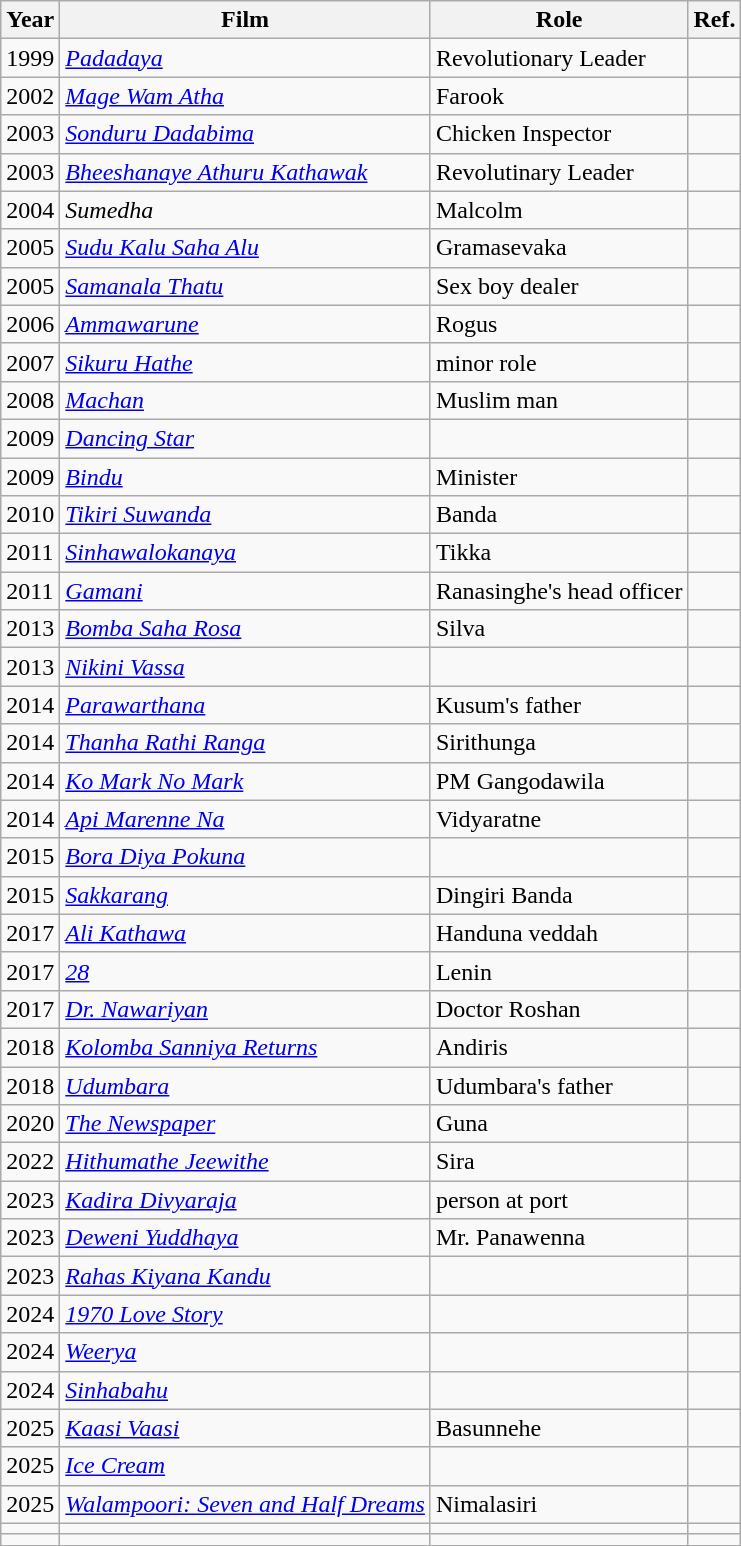<table class="wikitable">
<tr>
<th>Year</th>
<th>Film</th>
<th>Role</th>
<th>Ref.</th>
</tr>
<tr>
<td>1999</td>
<td><em><a href='#'>Padadaya</a></em></td>
<td>Revolutionary Leader</td>
<td></td>
</tr>
<tr>
<td>2002</td>
<td><em><a href='#'>Mage Wam Atha</a></em></td>
<td>Farook</td>
<td></td>
</tr>
<tr>
<td>2003</td>
<td><em><a href='#'>Sonduru Dadabima</a></em></td>
<td>Chicken Inspector</td>
<td></td>
</tr>
<tr>
<td>2003</td>
<td><em><a href='#'>Bheeshanaye Athuru Kathawak</a></em></td>
<td>Revolutinary Leader</td>
<td></td>
</tr>
<tr>
<td>2004</td>
<td><em>Sumedha</em></td>
<td>Malcolm</td>
<td></td>
</tr>
<tr>
<td>2005</td>
<td><em><a href='#'>Sudu Kalu Saha Alu</a></em></td>
<td>Gramasevaka</td>
<td></td>
</tr>
<tr>
<td>2005</td>
<td><em><a href='#'>Samanala Thatu</a></em></td>
<td>Sex boy dealer</td>
<td></td>
</tr>
<tr>
<td>2006</td>
<td><em><a href='#'>Ammawarune</a></em></td>
<td>Rogus</td>
<td></td>
</tr>
<tr>
<td>2007</td>
<td><em><a href='#'>Sikuru Hathe</a></em></td>
<td>minor role</td>
<td></td>
</tr>
<tr>
<td>2008</td>
<td><em><a href='#'>Machan</a></em></td>
<td>Muslim man</td>
<td></td>
</tr>
<tr>
<td>2009</td>
<td><em><a href='#'>Dancing Star</a></em></td>
<td></td>
<td></td>
</tr>
<tr>
<td>2009</td>
<td><em><a href='#'>Bindu</a></em></td>
<td>Minister</td>
<td></td>
</tr>
<tr>
<td>2010</td>
<td><em><a href='#'>Tikiri Suwanda</a></em></td>
<td>Banda</td>
<td></td>
</tr>
<tr>
<td>2011</td>
<td><em><a href='#'>Sinhawalokanaya</a></em></td>
<td>Tikka</td>
<td></td>
</tr>
<tr>
<td>2011</td>
<td><em><a href='#'>Gamani</a></em></td>
<td>Ranasinghe's head officer</td>
<td></td>
</tr>
<tr>
<td>2013</td>
<td><em><a href='#'>Bomba Saha Rosa</a></em></td>
<td>Silva</td>
<td></td>
</tr>
<tr>
<td>2013</td>
<td><em><a href='#'>Nikini Vassa</a></em></td>
<td></td>
<td></td>
</tr>
<tr>
<td>2014</td>
<td><em><a href='#'>Parawarthana</a></em></td>
<td>Kusum's father</td>
<td></td>
</tr>
<tr>
<td>2014</td>
<td><em><a href='#'>Thanha Rathi Ranga</a></em></td>
<td>Sirithunga</td>
<td></td>
</tr>
<tr>
<td>2014</td>
<td><em><a href='#'>Ko Mark No Mark</a></em></td>
<td>PM Gangodawila</td>
<td></td>
</tr>
<tr>
<td>2014</td>
<td><em><a href='#'>Api Marenne Na</a></em></td>
<td>Vidyaratne</td>
<td></td>
</tr>
<tr>
<td>2015</td>
<td><em><a href='#'>Bora Diya Pokuna</a></em></td>
<td></td>
<td></td>
</tr>
<tr>
<td>2015</td>
<td><em><a href='#'>Sakkarang</a></em></td>
<td>Dingiri Banda</td>
<td></td>
</tr>
<tr>
<td>2017</td>
<td><em><a href='#'>Ali Kathawa</a></em></td>
<td>Handuna veddah</td>
<td></td>
</tr>
<tr>
<td>2017</td>
<td><em><a href='#'>28</a></em></td>
<td>Lenin</td>
<td></td>
</tr>
<tr>
<td>2017</td>
<td><em><a href='#'>Dr. Nawariyan</a></em></td>
<td>Doctor Roshan</td>
<td></td>
</tr>
<tr>
<td>2018</td>
<td><em><a href='#'>Kolomba Sanniya Returns</a></em></td>
<td>Andiris</td>
<td></td>
</tr>
<tr>
<td>2018</td>
<td><em><a href='#'>Udumbara</a></em></td>
<td>Udumbara's father</td>
<td></td>
</tr>
<tr>
<td>2020</td>
<td><em><a href='#'>The Newspaper</a></em></td>
<td>Guna</td>
<td></td>
</tr>
<tr>
<td>2022</td>
<td><em><a href='#'>Hithumathe Jeewithe</a></em></td>
<td>Sira</td>
<td></td>
</tr>
<tr>
<td>2023</td>
<td><em><a href='#'>Kadira Divyaraja</a></em></td>
<td>person at port</td>
<td></td>
</tr>
<tr>
<td>2023</td>
<td><em><a href='#'>Deweni Yuddhaya</a></em></td>
<td>Mr. Panawenna</td>
<td></td>
</tr>
<tr>
<td>2023</td>
<td><em><a href='#'>Rahas Kiyana Kandu</a></em></td>
<td></td>
<td></td>
</tr>
<tr>
<td>2024</td>
<td><em><a href='#'>1970 Love Story</a></em></td>
<td></td>
<td></td>
</tr>
<tr>
<td>2024</td>
<td><em><a href='#'>Weerya</a></em></td>
<td></td>
<td></td>
</tr>
<tr>
<td>2024</td>
<td><em><a href='#'>Sinhabahu</a></em></td>
<td></td>
<td></td>
</tr>
<tr>
<td>2025</td>
<td><em><a href='#'>Kaasi Vaasi</a></em></td>
<td>Basunnehe</td>
<td></td>
</tr>
<tr>
<td>2025</td>
<td><em><a href='#'>Ice Cream</a></em></td>
<td></td>
<td></td>
</tr>
<tr>
<td>2025</td>
<td><em><a href='#'>Walampoori: Seven and Half Dreams</a></em></td>
<td>Nimalasiri</td>
<td></td>
</tr>
<tr>
<td></td>
<td></td>
<td></td>
<td></td>
</tr>
<tr>
<td></td>
<td></td>
<td></td>
<td></td>
</tr>
</table>
